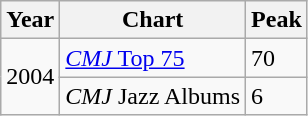<table class="wikitable">
<tr>
<th>Year</th>
<th>Chart</th>
<th>Peak</th>
</tr>
<tr>
<td rowspan=2>2004</td>
<td><a href='#'><em>CMJ</em> Top 75</a></td>
<td>70</td>
</tr>
<tr>
<td><em>CMJ</em> Jazz Albums</td>
<td>6</td>
</tr>
</table>
